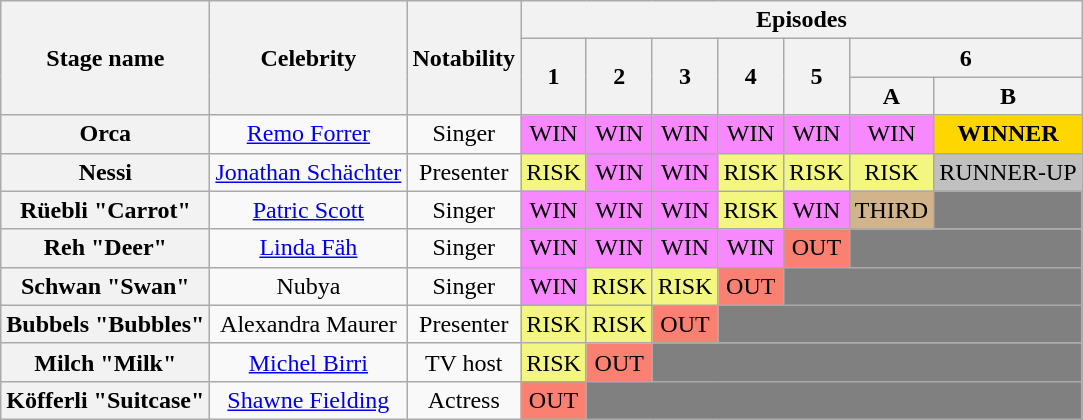<table class="wikitable" style="text-align:center">
<tr>
<th rowspan="3">Stage name</th>
<th rowspan="3">Celebrity</th>
<th rowspan="3">Notability</th>
<th colspan="7">Episodes</th>
</tr>
<tr>
<th rowspan=2>1</th>
<th rowspan=2>2</th>
<th rowspan=2>3</th>
<th rowspan=2>4</th>
<th rowspan=2>5</th>
<th colspan=2>6</th>
</tr>
<tr>
<th>A</th>
<th>B</th>
</tr>
<tr>
<th>Orca</th>
<td><a href='#'>Remo Forrer</a></td>
<td>Singer</td>
<td bgcolor="#F888FD">WIN</td>
<td bgcolor="#F888FD">WIN</td>
<td bgcolor="#F888FD">WIN</td>
<td bgcolor="#F888FD">WIN</td>
<td bgcolor="#F888FD">WIN</td>
<td bgcolor=#F888FD>WIN</td>
<td bgcolor="gold"><strong>WINNER</strong></td>
</tr>
<tr>
<th>Nessi</th>
<td><a href='#'>Jonathan Schächter</a></td>
<td>Presenter</td>
<td bgcolor="#F3F781">RISK</td>
<td bgcolor="#F888FD">WIN</td>
<td bgcolor="#F888FD">WIN</td>
<td bgcolor="#F3F781">RISK</td>
<td bgcolor="#F3F781">RISK</td>
<td bgcolor="#F3F781">RISK</td>
<td bgcolor=silver>RUNNER-UP</td>
</tr>
<tr>
<th>Rüebli "Carrot"</th>
<td><a href='#'>Patric Scott</a></td>
<td>Singer</td>
<td bgcolor="#F888FD">WIN</td>
<td bgcolor="#F888FD">WIN</td>
<td bgcolor="#F888FD">WIN</td>
<td bgcolor="#F3F781">RISK</td>
<td bgcolor="#F888FD">WIN</td>
<td bgcolor="tan">THIRD</td>
<td bgcolor=grey></td>
</tr>
<tr>
<th>Reh "Deer"</th>
<td><a href='#'>Linda Fäh</a></td>
<td>Singer</td>
<td bgcolor="#F888FD">WIN</td>
<td bgcolor="#F888FD">WIN</td>
<td bgcolor="#F888FD">WIN</td>
<td bgcolor="#F888FD">WIN</td>
<td bgcolor="salmon">OUT</td>
<td colspan=2 bgcolor="grey"></td>
</tr>
<tr>
<th>Schwan "Swan"</th>
<td>Nubya</td>
<td>Singer</td>
<td bgcolor="#F888FD">WIN</td>
<td bgcolor="#F3F781">RISK</td>
<td bgcolor="#F3F781">RISK</td>
<td bgcolor="salmon">OUT</td>
<td colspan=3 bgcolor="grey"></td>
</tr>
<tr>
<th>Bubbels "Bubbles"</th>
<td>Alexandra Maurer</td>
<td>Presenter</td>
<td bgcolor="#F3F781">RISK</td>
<td bgcolor="#F3F781">RISK</td>
<td bgcolor="salmon">OUT</td>
<td colspan=4 bgcolor="grey"></td>
</tr>
<tr>
<th>Milch "Milk"</th>
<td><a href='#'>Michel Birri</a></td>
<td>TV host</td>
<td bgcolor="#F3F781">RISK</td>
<td bgcolor="salmon">OUT</td>
<td colspan=5 bgcolor="grey"></td>
</tr>
<tr>
<th>Köfferli "Suitcase"</th>
<td><a href='#'>Shawne Fielding</a></td>
<td>Actress</td>
<td bgcolor="salmon">OUT</td>
<td colspan=6 bgcolor="grey"></td>
</tr>
</table>
